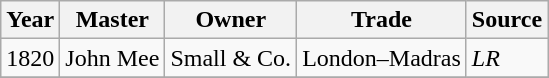<table class=" wikitable">
<tr>
<th>Year</th>
<th>Master</th>
<th>Owner</th>
<th>Trade</th>
<th>Source</th>
</tr>
<tr>
<td>1820</td>
<td>John Mee</td>
<td>Small & Co.</td>
<td>London–Madras</td>
<td><em>LR</em></td>
</tr>
<tr>
</tr>
</table>
